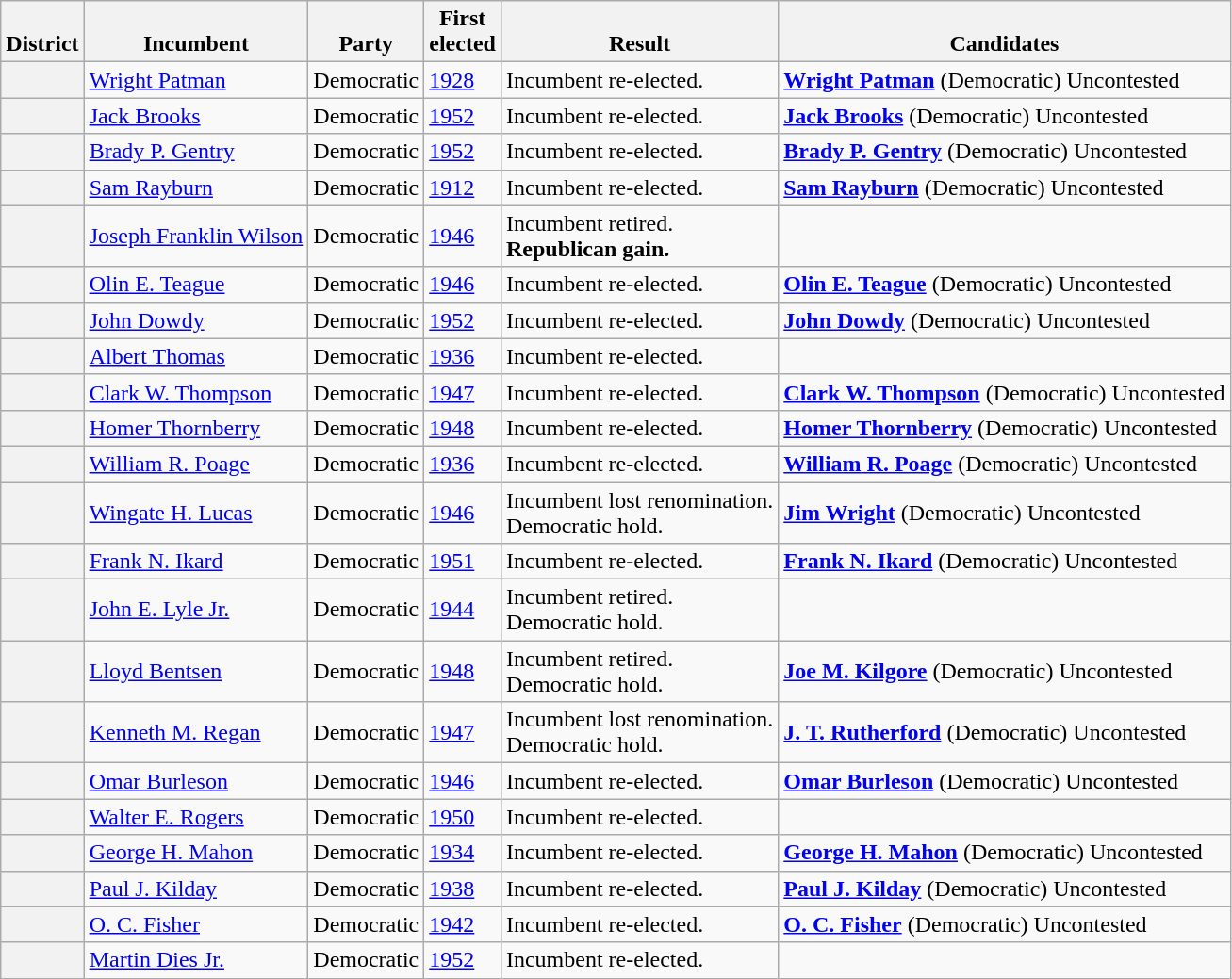<table class=wikitable>
<tr valign=bottom>
<th>District</th>
<th>Incumbent</th>
<th>Party</th>
<th>First<br>elected</th>
<th>Result</th>
<th>Candidates</th>
</tr>
<tr>
<th></th>
<td><a href='#'>Wright Patman</a></td>
<td>Democratic</td>
<td><a href='#'>1928</a></td>
<td>Incumbent re-elected.</td>
<td nowrap> <strong><a href='#'>Wright Patman</a></strong> (Democratic) Uncontested</td>
</tr>
<tr>
<th></th>
<td><a href='#'>Jack Brooks</a></td>
<td>Democratic</td>
<td><a href='#'>1952</a></td>
<td>Incumbent re-elected.</td>
<td nowrap> <strong><a href='#'>Jack Brooks</a></strong> (Democratic) Uncontested</td>
</tr>
<tr>
<th></th>
<td><a href='#'>Brady P. Gentry</a></td>
<td>Democratic</td>
<td><a href='#'>1952</a></td>
<td>Incumbent re-elected.</td>
<td nowrap> <strong><a href='#'>Brady P. Gentry</a></strong> (Democratic) Uncontested</td>
</tr>
<tr>
<th></th>
<td><a href='#'>Sam Rayburn</a></td>
<td>Democratic</td>
<td><a href='#'>1912</a></td>
<td>Incumbent re-elected.</td>
<td nowrap> <strong><a href='#'>Sam Rayburn</a></strong> (Democratic) Uncontested</td>
</tr>
<tr>
<th></th>
<td><a href='#'>Joseph Franklin Wilson</a></td>
<td>Democratic</td>
<td><a href='#'>1946</a></td>
<td>Incumbent retired.<br><strong>Republican gain.</strong></td>
<td nowrap></td>
</tr>
<tr>
<th></th>
<td><a href='#'>Olin E. Teague</a></td>
<td>Democratic</td>
<td><a href='#'>1946</a></td>
<td>Incumbent re-elected.</td>
<td nowrap> <strong><a href='#'>Olin E. Teague</a></strong> (Democratic) Uncontested</td>
</tr>
<tr>
<th></th>
<td><a href='#'>John Dowdy</a></td>
<td>Democratic</td>
<td><a href='#'>1952</a></td>
<td>Incumbent re-elected.</td>
<td nowrap> <strong><a href='#'>John Dowdy</a></strong> (Democratic) Uncontested</td>
</tr>
<tr>
<th></th>
<td><a href='#'>Albert Thomas</a></td>
<td>Democratic</td>
<td><a href='#'>1936</a></td>
<td>Incumbent re-elected.</td>
<td nowrap></td>
</tr>
<tr>
<th></th>
<td><a href='#'>Clark W. Thompson</a></td>
<td>Democratic</td>
<td><a href='#'>1947</a></td>
<td>Incumbent re-elected.</td>
<td nowrap> <strong><a href='#'>Clark W. Thompson</a></strong> (Democratic) Uncontested</td>
</tr>
<tr>
<th></th>
<td><a href='#'>Homer Thornberry</a></td>
<td>Democratic</td>
<td><a href='#'>1948</a></td>
<td>Incumbent re-elected.</td>
<td nowrap> <strong><a href='#'>Homer Thornberry</a></strong> (Democratic) Uncontested</td>
</tr>
<tr>
<th></th>
<td><a href='#'>William R. Poage</a></td>
<td>Democratic</td>
<td><a href='#'>1936</a></td>
<td>Incumbent re-elected.</td>
<td nowrap> <strong><a href='#'>William R. Poage</a></strong> (Democratic) Uncontested</td>
</tr>
<tr>
<th></th>
<td><a href='#'>Wingate H. Lucas</a></td>
<td>Democratic</td>
<td><a href='#'>1946</a></td>
<td>Incumbent lost renomination.<br>Democratic hold.</td>
<td nowrap> <strong><a href='#'>Jim Wright</a></strong> (Democratic) Uncontested</td>
</tr>
<tr>
<th></th>
<td><a href='#'>Frank N. Ikard</a></td>
<td>Democratic</td>
<td><a href='#'>1951</a></td>
<td>Incumbent re-elected.</td>
<td nowrap> <strong><a href='#'>Frank N. Ikard</a></strong> (Democratic) Uncontested</td>
</tr>
<tr>
<th></th>
<td><a href='#'>John E. Lyle Jr.</a></td>
<td>Democratic</td>
<td><a href='#'>1944</a></td>
<td>Incumbent retired.<br>Democratic hold.</td>
<td nowrap></td>
</tr>
<tr>
<th></th>
<td><a href='#'>Lloyd Bentsen</a></td>
<td>Democratic</td>
<td><a href='#'>1948</a></td>
<td>Incumbent retired.<br>Democratic hold.</td>
<td nowrap> <strong><a href='#'>Joe M. Kilgore</a></strong> (Democratic) Uncontested</td>
</tr>
<tr>
<th></th>
<td><a href='#'>Kenneth M. Regan</a></td>
<td>Democratic</td>
<td><a href='#'>1947</a></td>
<td>Incumbent lost renomination.<br>Democratic hold.</td>
<td nowrap> <strong><a href='#'>J. T. Rutherford</a></strong> (Democratic) Uncontested</td>
</tr>
<tr>
<th></th>
<td><a href='#'>Omar Burleson</a></td>
<td>Democratic</td>
<td><a href='#'>1946</a></td>
<td>Incumbent re-elected.</td>
<td nowrap> <strong><a href='#'>Omar Burleson</a></strong> (Democratic) Uncontested</td>
</tr>
<tr>
<th></th>
<td><a href='#'>Walter E. Rogers</a></td>
<td>Democratic</td>
<td><a href='#'>1950</a></td>
<td>Incumbent re-elected.</td>
<td nowrap></td>
</tr>
<tr>
<th></th>
<td><a href='#'>George H. Mahon</a></td>
<td>Democratic</td>
<td><a href='#'>1934</a></td>
<td>Incumbent re-elected.</td>
<td nowrap> <strong><a href='#'>George H. Mahon</a></strong> (Democratic) Uncontested</td>
</tr>
<tr>
<th></th>
<td><a href='#'>Paul J. Kilday</a></td>
<td>Democratic</td>
<td><a href='#'>1938</a></td>
<td>Incumbent re-elected.</td>
<td nowrap> <strong><a href='#'>Paul J. Kilday</a></strong> (Democratic) Uncontested</td>
</tr>
<tr>
<th></th>
<td><a href='#'>O. C. Fisher</a></td>
<td>Democratic</td>
<td><a href='#'>1942</a></td>
<td>Incumbent re-elected.</td>
<td nowrap> <strong><a href='#'>O. C. Fisher</a></strong> (Democratic) Uncontested</td>
</tr>
<tr>
<th></th>
<td><a href='#'>Martin Dies Jr.</a></td>
<td>Democratic</td>
<td><a href='#'>1952</a></td>
<td>Incumbent re-elected.</td>
<td nowrap></td>
</tr>
</table>
